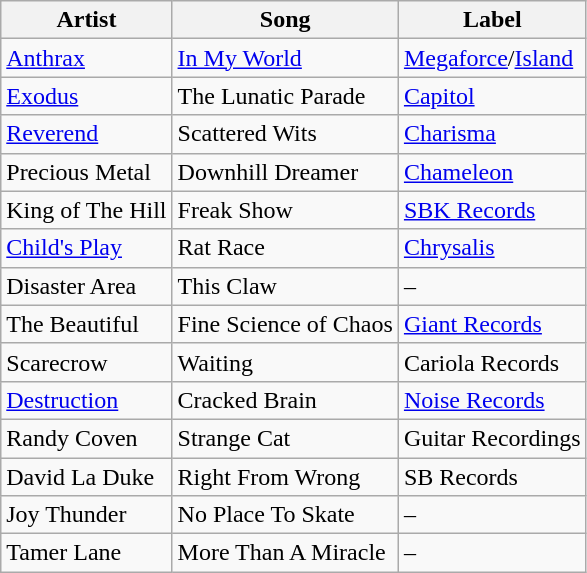<table class="wikitable">
<tr>
<th>Artist</th>
<th>Song</th>
<th>Label</th>
</tr>
<tr>
<td><a href='#'>Anthrax</a></td>
<td><a href='#'>In My World</a></td>
<td><a href='#'>Megaforce</a>/<a href='#'>Island</a></td>
</tr>
<tr>
<td><a href='#'>Exodus</a></td>
<td>The Lunatic Parade</td>
<td><a href='#'>Capitol</a></td>
</tr>
<tr>
<td><a href='#'>Reverend</a></td>
<td>Scattered Wits</td>
<td><a href='#'>Charisma</a></td>
</tr>
<tr>
<td>Precious Metal</td>
<td>Downhill Dreamer</td>
<td><a href='#'>Chameleon</a></td>
</tr>
<tr>
<td>King of The Hill</td>
<td>Freak Show</td>
<td><a href='#'>SBK Records</a></td>
</tr>
<tr>
<td><a href='#'>Child's Play</a></td>
<td>Rat Race</td>
<td><a href='#'>Chrysalis</a></td>
</tr>
<tr>
<td>Disaster Area</td>
<td>This Claw</td>
<td>–</td>
</tr>
<tr>
<td>The Beautiful</td>
<td>Fine Science of Chaos</td>
<td><a href='#'>Giant Records</a></td>
</tr>
<tr>
<td>Scarecrow</td>
<td>Waiting</td>
<td>Cariola Records</td>
</tr>
<tr>
<td><a href='#'>Destruction</a></td>
<td>Cracked Brain</td>
<td><a href='#'>Noise Records</a></td>
</tr>
<tr>
<td>Randy Coven</td>
<td>Strange Cat</td>
<td>Guitar Recordings</td>
</tr>
<tr>
<td>David La Duke</td>
<td>Right From Wrong</td>
<td>SB Records</td>
</tr>
<tr>
<td>Joy Thunder</td>
<td>No Place To Skate</td>
<td>–</td>
</tr>
<tr>
<td>Tamer Lane</td>
<td>More Than A Miracle</td>
<td>–</td>
</tr>
</table>
